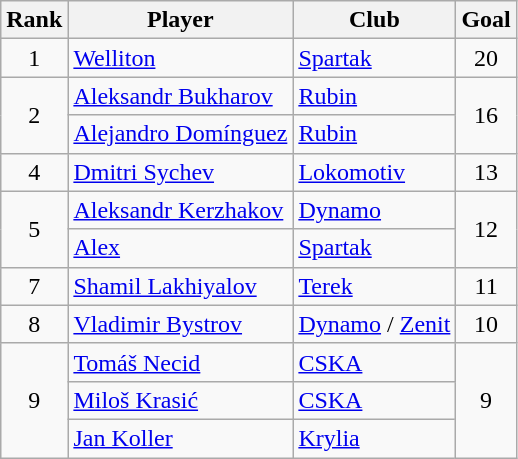<table class="wikitable" style="text-align: center;">
<tr>
<th>Rank</th>
<th>Player</th>
<th>Club</th>
<th>Goal</th>
</tr>
<tr>
<td rowspan="1">1</td>
<td style="text-align: left;"> <a href='#'>Welliton</a></td>
<td style="text-align: left;"><a href='#'>Spartak</a></td>
<td rowspan="1">20</td>
</tr>
<tr>
<td rowspan="2">2</td>
<td style="text-align: left;"> <a href='#'>Aleksandr Bukharov</a></td>
<td style="text-align: left;"><a href='#'>Rubin</a></td>
<td rowspan="2">16</td>
</tr>
<tr>
<td style="text-align: left;"> <a href='#'>Alejandro Domínguez</a></td>
<td style="text-align: left;"><a href='#'>Rubin</a></td>
</tr>
<tr>
<td rowspan="1">4</td>
<td style="text-align: left;"> <a href='#'>Dmitri Sychev</a></td>
<td style="text-align: left;"><a href='#'>Lokomotiv</a></td>
<td rowspan="1">13</td>
</tr>
<tr>
<td rowspan="2">5</td>
<td style="text-align: left;"> <a href='#'>Aleksandr Kerzhakov</a></td>
<td style="text-align: left;"><a href='#'>Dynamo</a></td>
<td rowspan="2">12</td>
</tr>
<tr>
<td style="text-align: left;"> <a href='#'>Alex</a></td>
<td style="text-align: left;"><a href='#'>Spartak</a></td>
</tr>
<tr>
<td rowspan="1">7</td>
<td style="text-align: left;"> <a href='#'>Shamil Lakhiyalov</a></td>
<td style="text-align: left;"><a href='#'>Terek</a></td>
<td rowspan="1">11</td>
</tr>
<tr>
<td rowspan="1">8</td>
<td style="text-align: left;"> <a href='#'>Vladimir Bystrov</a></td>
<td style="text-align: left;"><a href='#'>Dynamo</a> / <a href='#'>Zenit</a></td>
<td rowspan="1">10</td>
</tr>
<tr>
<td rowspan="3">9</td>
<td style="text-align: left;"> <a href='#'>Tomáš Necid</a></td>
<td style="text-align: left;"><a href='#'>CSKA</a></td>
<td rowspan="3">9</td>
</tr>
<tr>
<td style="text-align: left;"> <a href='#'>Miloš Krasić</a></td>
<td style="text-align: left;"><a href='#'>CSKA</a></td>
</tr>
<tr>
<td style="text-align: left;"> <a href='#'>Jan Koller</a></td>
<td style="text-align: left;"><a href='#'>Krylia</a></td>
</tr>
</table>
